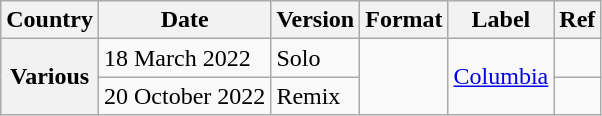<table class="wikitable plainrowheaders">
<tr>
<th>Country</th>
<th>Date</th>
<th>Version</th>
<th>Format</th>
<th>Label</th>
<th>Ref</th>
</tr>
<tr>
<th rowspan="2" scope="row">Various</th>
<td>18 March 2022</td>
<td>Solo</td>
<td rowspan="2"></td>
<td rowspan="3"><a href='#'>Columbia</a></td>
<td></td>
</tr>
<tr>
<td>20 October 2022</td>
<td>Remix</td>
<td></td>
</tr>
</table>
